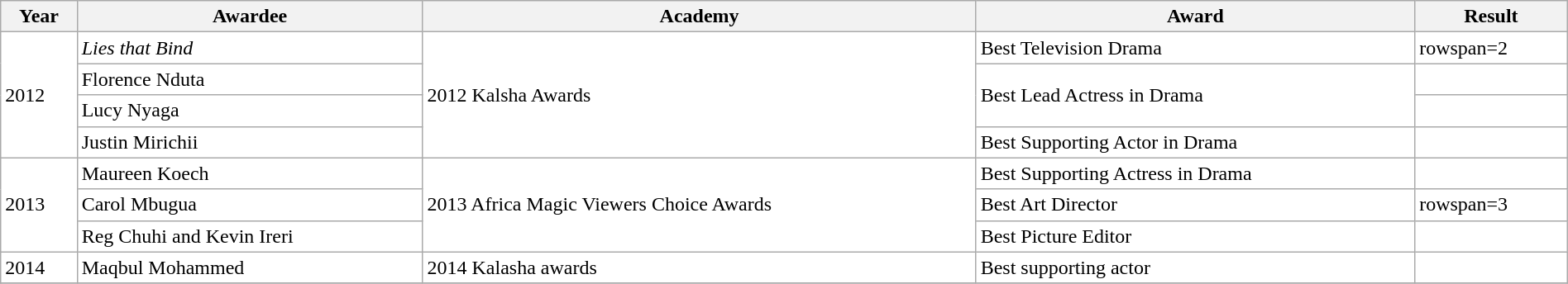<table class="wikitable plainrowheaders" style="width:100%; margin:auto; background:#fff;">
<tr>
<th>Year</th>
<th>Awardee</th>
<th>Academy</th>
<th>Award</th>
<th>Result</th>
</tr>
<tr>
<td rowspan=4>2012</td>
<td><em>Lies that Bind </em></td>
<td rowspan=4>2012 Kalsha Awards</td>
<td>Best Television Drama</td>
<td>rowspan=2 </td>
</tr>
<tr>
<td>Florence Nduta</td>
<td rowspan=2>Best Lead Actress in Drama</td>
<td></td>
</tr>
<tr>
<td>Lucy Nyaga</td>
<td></td>
</tr>
<tr>
<td>Justin Mirichii</td>
<td>Best Supporting Actor in Drama</td>
<td></td>
</tr>
<tr>
<td rowspan=3>2013</td>
<td>Maureen Koech</td>
<td rowspan=3>2013 Africa Magic Viewers Choice Awards</td>
<td>Best Supporting Actress in Drama</td>
<td></td>
</tr>
<tr>
<td>Carol Mbugua</td>
<td>Best Art Director</td>
<td>rowspan=3 </td>
</tr>
<tr>
<td>Reg Chuhi and Kevin Ireri</td>
<td>Best Picture Editor </td>
</tr>
<tr>
<td>2014</td>
<td>Maqbul Mohammed</td>
<td>2014 Kalasha awards</td>
<td>Best supporting actor</td>
<td></td>
</tr>
<tr>
</tr>
</table>
